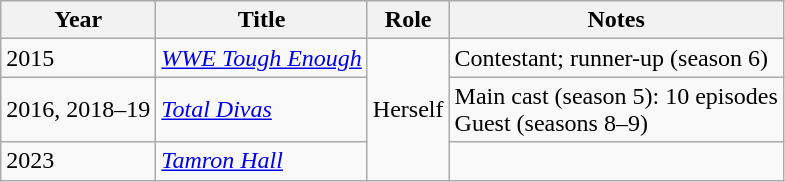<table class="wikitable sortable">
<tr>
<th>Year</th>
<th>Title</th>
<th>Role</th>
<th>Notes</th>
</tr>
<tr>
<td>2015</td>
<td><em><a href='#'>WWE Tough Enough</a></em></td>
<td rowspan="3">Herself</td>
<td>Contestant; runner-up (season 6)</td>
</tr>
<tr>
<td>2016, 2018–19</td>
<td><em><a href='#'>Total Divas</a></em></td>
<td>Main cast (season 5): 10 episodes <br> Guest (seasons 8–9)</td>
</tr>
<tr>
<td>2023</td>
<td><em><a href='#'>Tamron Hall</a></em></td>
<td></td>
</tr>
</table>
